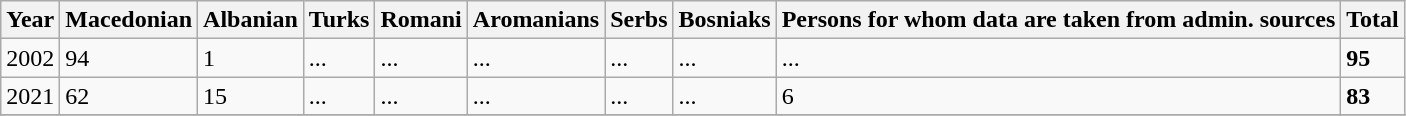<table class="wikitable">
<tr>
<th>Year</th>
<th>Macedonian</th>
<th>Albanian</th>
<th>Turks</th>
<th>Romani</th>
<th>Aromanians</th>
<th>Serbs</th>
<th>Bosniaks</th>
<th><abbr>Persons for whom data are taken from admin. sources</abbr></th>
<th>Total</th>
</tr>
<tr>
<td>2002</td>
<td>94</td>
<td>1</td>
<td>...</td>
<td>...</td>
<td>...</td>
<td>...</td>
<td>...</td>
<td>...</td>
<td><strong>95</strong></td>
</tr>
<tr>
<td>2021</td>
<td>62</td>
<td>15</td>
<td>...</td>
<td>...</td>
<td>...</td>
<td>...</td>
<td>...</td>
<td>6</td>
<td><strong>83</strong></td>
</tr>
<tr>
</tr>
</table>
